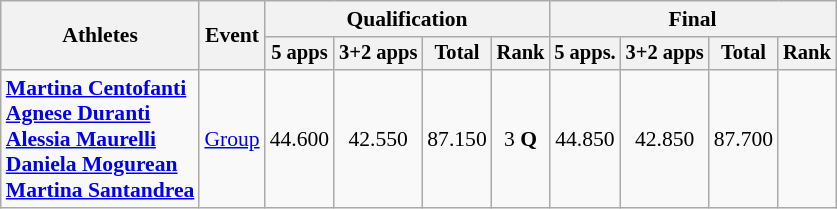<table class="wikitable" style="font-size:90%">
<tr>
<th rowspan="2">Athletes</th>
<th rowspan="2">Event</th>
<th colspan="4">Qualification</th>
<th colspan="4">Final</th>
</tr>
<tr style="font-size:95%">
<th>5 apps</th>
<th>3+2 apps</th>
<th>Total</th>
<th>Rank</th>
<th>5 apps.</th>
<th>3+2 apps</th>
<th>Total</th>
<th>Rank</th>
</tr>
<tr align=center>
<td align=left><strong><a href='#'>Martina Centofanti</a><br><a href='#'>Agnese Duranti</a><br><a href='#'>Alessia Maurelli</a><br><a href='#'>Daniela Mogurean</a><br><a href='#'>Martina Santandrea</a></strong></td>
<td align=left><a href='#'>Group</a></td>
<td>44.600</td>
<td>42.550</td>
<td>87.150</td>
<td>3 <strong>Q</strong></td>
<td>44.850</td>
<td>42.850</td>
<td>87.700</td>
<td></td>
</tr>
</table>
